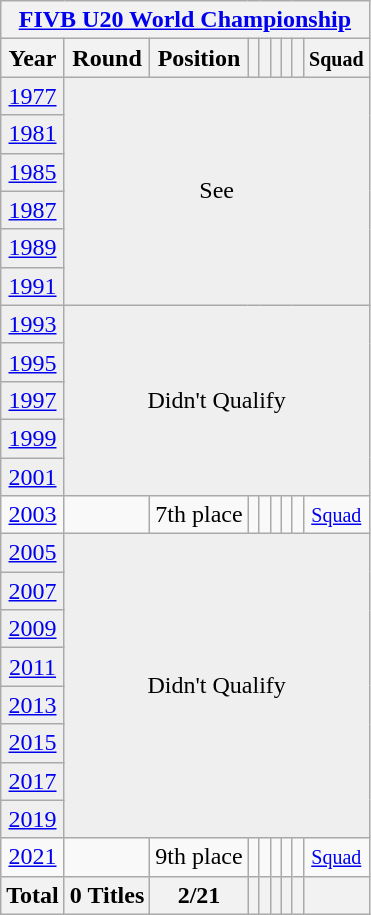<table class="wikitable" style="text-align: center;">
<tr>
<th colspan=9><a href='#'>FIVB U20 World Championship</a></th>
</tr>
<tr>
<th>Year</th>
<th>Round</th>
<th>Position</th>
<th></th>
<th></th>
<th></th>
<th></th>
<th></th>
<th><small>Squad</small></th>
</tr>
<tr bgcolor="efefef">
<td> <a href='#'>1977</a></td>
<td colspan=9 rowspan=6>See </td>
</tr>
<tr bgcolor="efefef">
<td> <a href='#'>1981</a></td>
</tr>
<tr bgcolor="efefef">
<td> <a href='#'>1985</a></td>
</tr>
<tr bgcolor="efefef">
<td> <a href='#'>1987</a></td>
</tr>
<tr bgcolor="efefef">
<td> <a href='#'>1989</a></td>
</tr>
<tr bgcolor="efefef">
<td> <a href='#'>1991</a></td>
</tr>
<tr bgcolor="efefef">
<td> <a href='#'>1993</a></td>
<td colspan=9 rowspan=5>Didn't Qualify</td>
</tr>
<tr bgcolor="efefef">
<td> <a href='#'>1995</a></td>
</tr>
<tr bgcolor="efefef">
<td> <a href='#'>1997</a></td>
</tr>
<tr bgcolor="efefef">
<td> <a href='#'>1999</a></td>
</tr>
<tr bgcolor="efefef">
<td> <a href='#'>2001</a></td>
</tr>
<tr bgcolor=>
<td> <a href='#'>2003</a></td>
<td></td>
<td>7th place</td>
<td></td>
<td></td>
<td></td>
<td></td>
<td></td>
<td><small><a href='#'>Squad</a></small></td>
</tr>
<tr bgcolor="efefef">
<td> <a href='#'>2005</a></td>
<td colspan=9 rowspan=8>Didn't Qualify</td>
</tr>
<tr bgcolor="efefef">
<td> <a href='#'>2007</a></td>
</tr>
<tr bgcolor="efefef">
<td> <a href='#'>2009</a></td>
</tr>
<tr bgcolor="efefef">
<td> <a href='#'>2011</a></td>
</tr>
<tr bgcolor="efefef">
<td> <a href='#'>2013</a></td>
</tr>
<tr bgcolor="efefef">
<td> <a href='#'>2015</a></td>
</tr>
<tr bgcolor="efefef">
<td> <a href='#'>2017</a></td>
</tr>
<tr bgcolor="efefef">
<td> <a href='#'>2019</a></td>
</tr>
<tr>
<td>  <a href='#'>2021</a></td>
<td></td>
<td>9th place</td>
<td></td>
<td></td>
<td></td>
<td></td>
<td></td>
<td><small><a href='#'>Squad</a></small></td>
</tr>
<tr>
<th>Total</th>
<th>0 Titles</th>
<th>2/21</th>
<th></th>
<th></th>
<th></th>
<th></th>
<th></th>
<th></th>
</tr>
</table>
